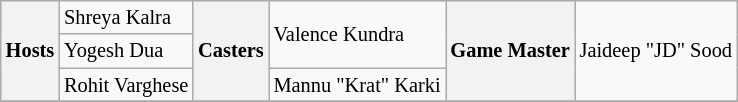<table class="wikitable" style=font-size:85%;>
<tr>
<th rowspan="3">Hosts</th>
<td>Shreya Kalra</td>
<th rowspan="3">Casters</th>
<td rowspan="2">Valence Kundra</td>
<th rowspan="3">Game Master</th>
<td rowspan="3">Jaideep "JD" Sood</td>
</tr>
<tr>
<td>Yogesh Dua</td>
</tr>
<tr>
<td>Rohit Varghese</td>
<td>Mannu "Krat" Karki</td>
</tr>
<tr>
</tr>
</table>
